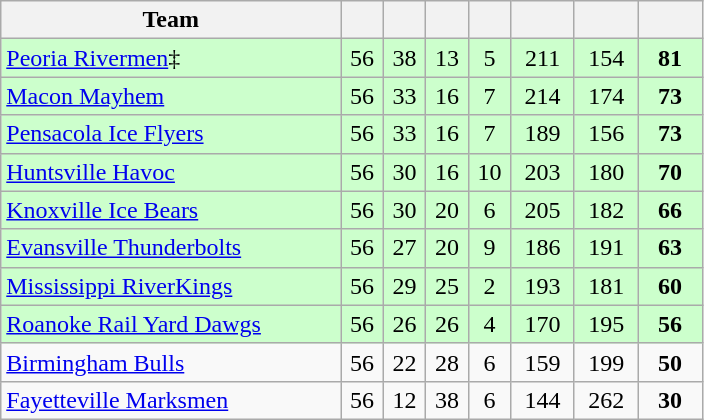<table class="wikitable" style="text-align:center">
<tr>
<th width="40%">Team</th>
<th width="5%"></th>
<th width="5%"></th>
<th width="5%"></th>
<th width="5%"></th>
<th width="7.5%"></th>
<th width="7.5%"></th>
<th width="7.5%"></th>
</tr>
<tr bgcolor=#CCFFCC>
<td align=left><a href='#'>Peoria Rivermen</a>‡</td>
<td>56</td>
<td>38</td>
<td>13</td>
<td>5</td>
<td>211</td>
<td>154</td>
<td><strong>81</strong></td>
</tr>
<tr bgcolor=#CCFFCC>
<td align=left><a href='#'>Macon Mayhem</a></td>
<td>56</td>
<td>33</td>
<td>16</td>
<td>7</td>
<td>214</td>
<td>174</td>
<td><strong>73</strong></td>
</tr>
<tr bgcolor=#CCFFCC>
<td align=left><a href='#'>Pensacola Ice Flyers</a></td>
<td>56</td>
<td>33</td>
<td>16</td>
<td>7</td>
<td>189</td>
<td>156</td>
<td><strong>73</strong></td>
</tr>
<tr bgcolor=#CCFFCC>
<td align=left><a href='#'>Huntsville Havoc</a></td>
<td>56</td>
<td>30</td>
<td>16</td>
<td>10</td>
<td>203</td>
<td>180</td>
<td><strong>70</strong></td>
</tr>
<tr bgcolor=#CCFFCC>
<td align=left><a href='#'>Knoxville Ice Bears</a></td>
<td>56</td>
<td>30</td>
<td>20</td>
<td>6</td>
<td>205</td>
<td>182</td>
<td><strong>66</strong></td>
</tr>
<tr bgcolor=#CCFFCC>
<td align=left><a href='#'>Evansville Thunderbolts</a></td>
<td>56</td>
<td>27</td>
<td>20</td>
<td>9</td>
<td>186</td>
<td>191</td>
<td><strong>63</strong></td>
</tr>
<tr bgcolor=#CCFFCC>
<td align=left><a href='#'>Mississippi RiverKings</a></td>
<td>56</td>
<td>29</td>
<td>25</td>
<td>2</td>
<td>193</td>
<td>181</td>
<td><strong>60</strong></td>
</tr>
<tr bgcolor=#CCFFCC>
<td align=left><a href='#'>Roanoke Rail Yard Dawgs</a></td>
<td>56</td>
<td>26</td>
<td>26</td>
<td>4</td>
<td>170</td>
<td>195</td>
<td><strong>56</strong></td>
</tr>
<tr bgcolor=>
<td align=left><a href='#'>Birmingham Bulls</a></td>
<td>56</td>
<td>22</td>
<td>28</td>
<td>6</td>
<td>159</td>
<td>199</td>
<td><strong>50</strong></td>
</tr>
<tr bgcolor=>
<td align=left><a href='#'>Fayetteville Marksmen</a></td>
<td>56</td>
<td>12</td>
<td>38</td>
<td>6</td>
<td>144</td>
<td>262</td>
<td><strong>30</strong></td>
</tr>
</table>
